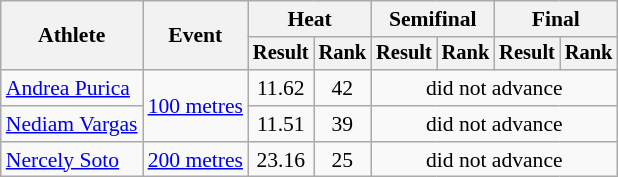<table class="wikitable" style="font-size:90%">
<tr>
<th rowspan="2">Athlete</th>
<th rowspan="2">Event</th>
<th colspan="2">Heat</th>
<th colspan="2">Semifinal</th>
<th colspan="2">Final</th>
</tr>
<tr style="font-size:95%">
<th>Result</th>
<th>Rank</th>
<th>Result</th>
<th>Rank</th>
<th>Result</th>
<th>Rank</th>
</tr>
<tr style=text-align:center>
<td style=text-align:left><a href='#'>Andrea Purica</a></td>
<td style=text-align:left rowspan=2><a href='#'>100 metres</a></td>
<td>11.62</td>
<td>42</td>
<td colspan=4>did not advance</td>
</tr>
<tr style=text-align:center>
<td style=text-align:left><a href='#'>Nediam Vargas</a></td>
<td>11.51</td>
<td>39</td>
<td colspan=4>did not advance</td>
</tr>
<tr style=text-align:center>
<td style=text-align:left><a href='#'>Nercely Soto</a></td>
<td style=text-align:left><a href='#'>200 metres</a></td>
<td>23.16</td>
<td>25</td>
<td colspan=4>did not advance</td>
</tr>
</table>
